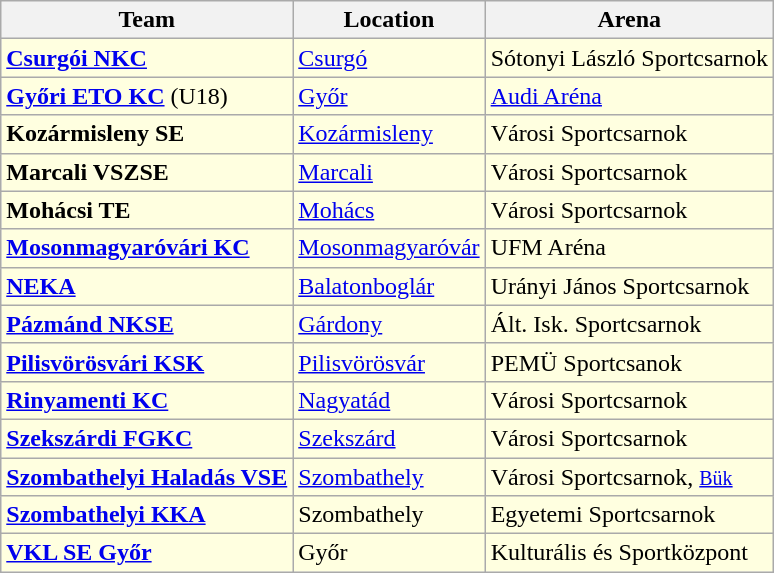<table class="wikitable sortable" style="text-align: left;">
<tr>
<th>Team</th>
<th>Location</th>
<th>Arena</th>
</tr>
<tr bgcolor=ffffe0>
<td><strong><a href='#'>Csurgói NKC</a></strong></td>
<td><a href='#'>Csurgó</a></td>
<td>Sótonyi László Sportcsarnok</td>
</tr>
<tr bgcolor=ffffe0>
<td><strong><a href='#'>Győri ETO KC</a></strong> (U18)</td>
<td><a href='#'>Győr</a></td>
<td><a href='#'>Audi Aréna</a></td>
</tr>
<tr bgcolor=ffffe0>
<td><strong>Kozármisleny SE</strong></td>
<td><a href='#'>Kozármisleny</a></td>
<td>Városi Sportcsarnok</td>
</tr>
<tr bgcolor=ffffe0>
<td><strong>Marcali VSZSE</strong></td>
<td><a href='#'>Marcali</a></td>
<td>Városi Sportcsarnok</td>
</tr>
<tr bgcolor=ffffe0>
<td><strong>Mohácsi TE</strong></td>
<td><a href='#'>Mohács</a></td>
<td>Városi Sportcsarnok</td>
</tr>
<tr bgcolor=ffffe0>
<td><strong><a href='#'>Mosonmagyaróvári KC</a></strong></td>
<td><a href='#'>Mosonmagyaróvár</a></td>
<td>UFM Aréna</td>
</tr>
<tr bgcolor=ffffe0>
<td><strong><a href='#'>NEKA</a></strong></td>
<td><a href='#'>Balatonboglár</a></td>
<td>Urányi János Sportcsarnok</td>
</tr>
<tr bgcolor=ffffe0>
<td><strong><a href='#'>Pázmánd NKSE</a></strong></td>
<td><a href='#'>Gárdony</a></td>
<td>Ált. Isk. Sportcsarnok</td>
</tr>
<tr bgcolor=ffffe0>
<td><strong><a href='#'>Pilisvörösvári KSK</a></strong></td>
<td><a href='#'>Pilisvörösvár</a></td>
<td>PEMÜ Sportcsanok</td>
</tr>
<tr bgcolor=ffffe0>
<td><strong><a href='#'>Rinyamenti KC</a></strong></td>
<td><a href='#'>Nagyatád</a></td>
<td>Városi Sportcsarnok</td>
</tr>
<tr bgcolor=ffffe0>
<td><strong><a href='#'>Szekszárdi FGKC</a></strong></td>
<td><a href='#'>Szekszárd</a></td>
<td>Városi Sportcsarnok</td>
</tr>
<tr bgcolor=ffffe0>
<td><strong><a href='#'>Szombathelyi Haladás VSE</a></strong></td>
<td><a href='#'>Szombathely</a></td>
<td>Városi Sportcsarnok, <small><a href='#'>Bük</a></small></td>
</tr>
<tr bgcolor=ffffe0>
<td><strong><a href='#'>Szombathelyi KKA</a></strong></td>
<td>Szombathely</td>
<td>Egyetemi Sportcsarnok</td>
</tr>
<tr bgcolor=ffffe0>
<td><strong><a href='#'>VKL SE Győr</a></strong></td>
<td>Győr</td>
<td>Kulturális és Sportközpont</td>
</tr>
</table>
